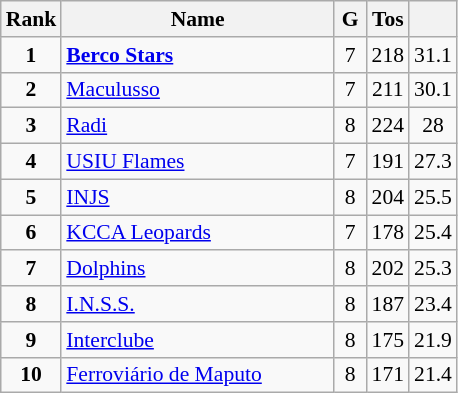<table class="wikitable" style="text-align:center; font-size:90%;">
<tr>
<th width=10px>Rank</th>
<th width=175px>Name</th>
<th width=15px>G</th>
<th width=10px>Tos</th>
<th width=10px></th>
</tr>
<tr>
<td><strong>1</strong></td>
<td align=left> <strong><a href='#'>Berco Stars</a></strong></td>
<td>7</td>
<td>218</td>
<td>31.1</td>
</tr>
<tr>
<td><strong>2</strong></td>
<td align=left> <a href='#'>Maculusso</a></td>
<td>7</td>
<td>211</td>
<td>30.1</td>
</tr>
<tr>
<td><strong>3</strong></td>
<td align=left> <a href='#'>Radi</a></td>
<td>8</td>
<td>224</td>
<td>28</td>
</tr>
<tr>
<td><strong>4</strong></td>
<td align=left> <a href='#'>USIU Flames</a></td>
<td>7</td>
<td>191</td>
<td>27.3</td>
</tr>
<tr>
<td><strong>5</strong></td>
<td align=left> <a href='#'>INJS</a></td>
<td>8</td>
<td>204</td>
<td>25.5</td>
</tr>
<tr>
<td><strong>6</strong></td>
<td align=left> <a href='#'>KCCA Leopards</a></td>
<td>7</td>
<td>178</td>
<td>25.4</td>
</tr>
<tr>
<td><strong>7</strong></td>
<td align=left> <a href='#'>Dolphins</a></td>
<td>8</td>
<td>202</td>
<td>25.3</td>
</tr>
<tr>
<td><strong>8</strong></td>
<td align=left> <a href='#'>I.N.S.S.</a></td>
<td>8</td>
<td>187</td>
<td>23.4</td>
</tr>
<tr>
<td><strong>9</strong></td>
<td align=left> <a href='#'>Interclube</a></td>
<td>8</td>
<td>175</td>
<td>21.9</td>
</tr>
<tr>
<td><strong>10</strong></td>
<td align=left> <a href='#'>Ferroviário de Maputo</a></td>
<td>8</td>
<td>171</td>
<td>21.4</td>
</tr>
</table>
